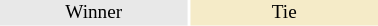<table class="toccolours" style="width:20em;text-align:center;font-size:80%;">
<tr>
<td style="background:#e8e8e8;color:black; width: 40px">Winner</td>
<td style="background:#f5ebc8;color:black; width: 40px">Tie</td>
</tr>
<tr>
</tr>
</table>
